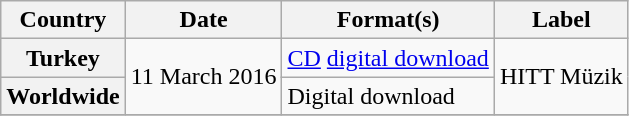<table class="wikitable plainrowheaders">
<tr>
<th scope="col">Country</th>
<th scope="col">Date</th>
<th scope="col">Format(s)</th>
<th scope="col">Label</th>
</tr>
<tr>
<th scope="row">Turkey</th>
<td rowspan="2">11 March 2016</td>
<td><a href='#'>CD</a> <a href='#'>digital download</a></td>
<td rowspan="2">HITT Müzik</td>
</tr>
<tr>
<th scope="row">Worldwide</th>
<td>Digital download</td>
</tr>
<tr>
</tr>
</table>
